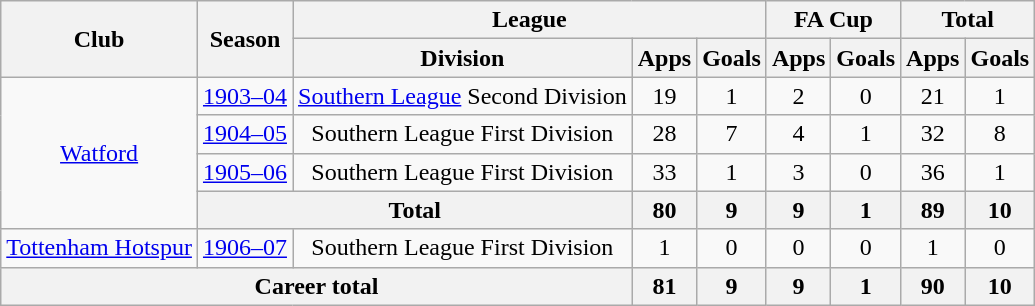<table class="wikitable" style="text-align: center;">
<tr>
<th rowspan="2">Club</th>
<th rowspan="2">Season</th>
<th colspan="3">League</th>
<th colspan="2">FA Cup</th>
<th colspan="2">Total</th>
</tr>
<tr>
<th>Division</th>
<th>Apps</th>
<th>Goals</th>
<th>Apps</th>
<th>Goals</th>
<th>Apps</th>
<th>Goals</th>
</tr>
<tr>
<td rowspan="4"><a href='#'>Watford</a></td>
<td><a href='#'>1903–04</a></td>
<td><a href='#'>Southern League</a> Second Division</td>
<td>19</td>
<td>1</td>
<td>2</td>
<td>0</td>
<td>21</td>
<td>1</td>
</tr>
<tr>
<td><a href='#'>1904–05</a></td>
<td>Southern League First Division</td>
<td>28</td>
<td>7</td>
<td>4</td>
<td>1</td>
<td>32</td>
<td>8</td>
</tr>
<tr>
<td><a href='#'>1905–06</a></td>
<td>Southern League First Division</td>
<td>33</td>
<td>1</td>
<td>3</td>
<td>0</td>
<td>36</td>
<td>1</td>
</tr>
<tr>
<th colspan="2">Total</th>
<th>80</th>
<th>9</th>
<th>9</th>
<th>1</th>
<th>89</th>
<th>10</th>
</tr>
<tr>
<td><a href='#'>Tottenham Hotspur</a></td>
<td><a href='#'>1906–07</a></td>
<td>Southern League First Division</td>
<td>1</td>
<td>0</td>
<td>0</td>
<td>0</td>
<td>1</td>
<td>0</td>
</tr>
<tr>
<th colspan="3">Career total</th>
<th>81</th>
<th>9</th>
<th>9</th>
<th>1</th>
<th>90</th>
<th>10</th>
</tr>
</table>
